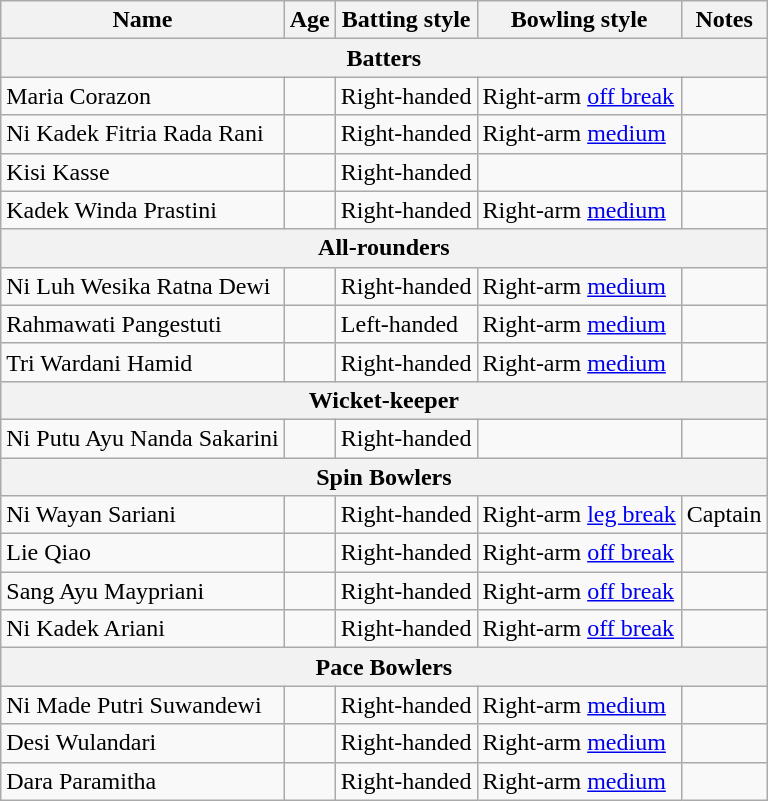<table class="wikitable">
<tr>
<th>Name</th>
<th>Age</th>
<th>Batting style</th>
<th>Bowling style</th>
<th>Notes</th>
</tr>
<tr>
<th colspan="5">Batters</th>
</tr>
<tr>
<td>Maria Corazon</td>
<td></td>
<td>Right-handed</td>
<td>Right-arm <a href='#'>off break</a></td>
<td></td>
</tr>
<tr>
<td>Ni Kadek Fitria Rada Rani</td>
<td></td>
<td>Right-handed</td>
<td>Right-arm <a href='#'>medium</a></td>
<td></td>
</tr>
<tr>
<td>Kisi Kasse</td>
<td></td>
<td>Right-handed</td>
<td></td>
<td></td>
</tr>
<tr>
<td>Kadek Winda Prastini</td>
<td></td>
<td>Right-handed</td>
<td>Right-arm <a href='#'>medium</a></td>
<td></td>
</tr>
<tr>
<th colspan="5">All-rounders</th>
</tr>
<tr>
<td>Ni Luh Wesika Ratna Dewi</td>
<td></td>
<td>Right-handed</td>
<td>Right-arm <a href='#'>medium</a></td>
<td></td>
</tr>
<tr>
<td>Rahmawati Pangestuti</td>
<td></td>
<td>Left-handed</td>
<td>Right-arm <a href='#'>medium</a></td>
<td></td>
</tr>
<tr>
<td>Tri Wardani Hamid</td>
<td></td>
<td>Right-handed</td>
<td>Right-arm <a href='#'>medium</a></td>
<td></td>
</tr>
<tr>
<th colspan="5">Wicket-keeper</th>
</tr>
<tr>
<td>Ni Putu Ayu Nanda Sakarini</td>
<td></td>
<td>Right-handed</td>
<td></td>
<td></td>
</tr>
<tr>
<th colspan="5">Spin Bowlers</th>
</tr>
<tr>
<td>Ni Wayan Sariani</td>
<td></td>
<td>Right-handed</td>
<td>Right-arm <a href='#'>leg break</a></td>
<td>Captain</td>
</tr>
<tr>
<td>Lie Qiao</td>
<td></td>
<td>Right-handed</td>
<td>Right-arm <a href='#'>off break</a></td>
<td></td>
</tr>
<tr>
<td>Sang Ayu Maypriani</td>
<td></td>
<td>Right-handed</td>
<td>Right-arm <a href='#'>off break</a></td>
<td></td>
</tr>
<tr>
<td>Ni Kadek Ariani</td>
<td></td>
<td>Right-handed</td>
<td>Right-arm <a href='#'>off break</a></td>
<td></td>
</tr>
<tr>
<th colspan="5">Pace Bowlers</th>
</tr>
<tr>
<td>Ni Made Putri Suwandewi</td>
<td></td>
<td>Right-handed</td>
<td>Right-arm <a href='#'>medium</a></td>
<td></td>
</tr>
<tr>
<td>Desi Wulandari</td>
<td></td>
<td>Right-handed</td>
<td>Right-arm <a href='#'>medium</a></td>
<td></td>
</tr>
<tr>
<td>Dara Paramitha</td>
<td></td>
<td>Right-handed</td>
<td>Right-arm <a href='#'>medium</a></td>
<td></td>
</tr>
</table>
